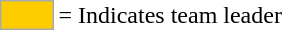<table>
<tr>
<td style="background:#fc0; border:1px solid #aaa; width:2em;"></td>
<td>= Indicates team leader</td>
</tr>
</table>
